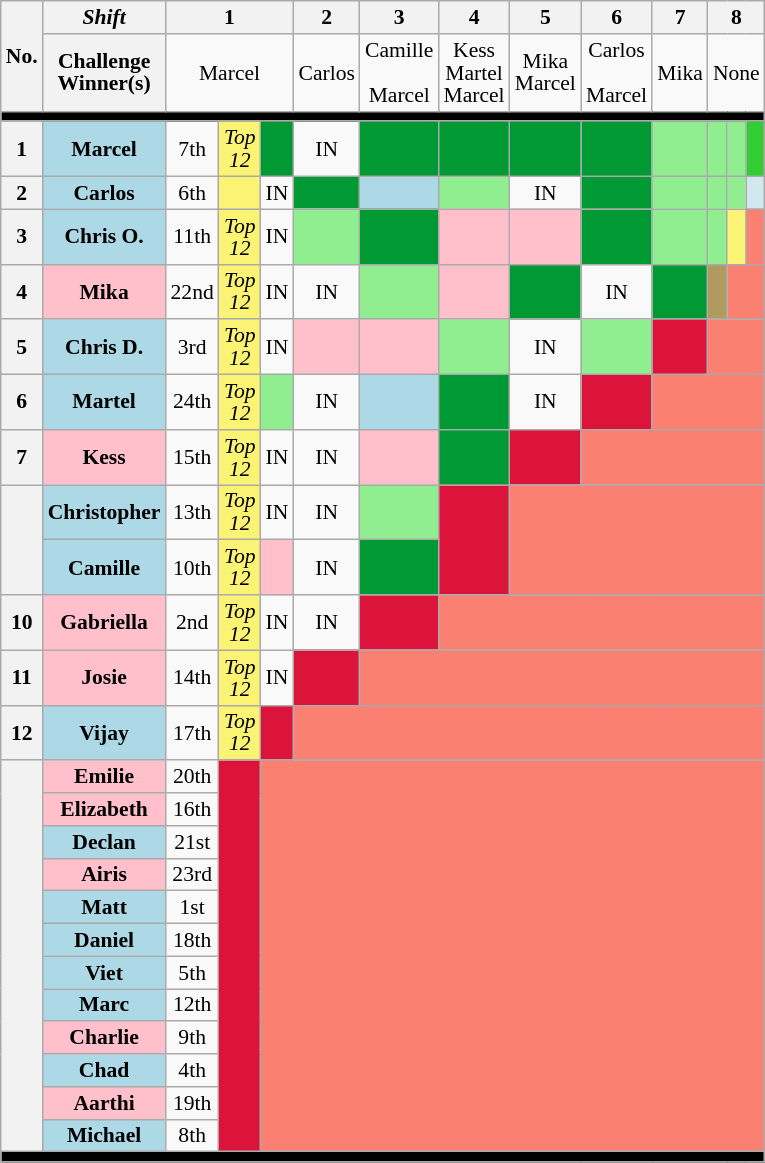<table class="wikitable" style="text-align:center; width:120px; font-size:90%; line-height:15px">
<tr>
<th rowspan=2>No.</th>
<th><em>Shift</em></th>
<th colspan=3>1</th>
<th>2</th>
<th>3</th>
<th>4</th>
<th>5</th>
<th>6</th>
<th>7</th>
<th colspan=3>8</th>
</tr>
<tr>
<th>Challenge<br>Winner(s)</th>
<td colspan=3>Marcel</td>
<td>Carlos</td>
<td>Camille<br><br>Marcel</td>
<td>Kess<br>Martel<br>Marcel</td>
<td>Mika<br>Marcel</td>
<td>Carlos<br><br>Marcel</td>
<td>Mika</td>
<td colspan=3>None</td>
</tr>
<tr>
<td colspan="29" style="background:black;"></td>
</tr>
<tr>
<th>1</th>
<th style="background:lightblue;">Marcel</th>
<td>7th</td>
<td style="background:#fbf373;"><em>Top 12</em></td>
<td style="background:#093;"><span> </span></td>
<td>IN</td>
<td style="background:#093;"><span> </span></td>
<td style="background:#093;"><span> </span></td>
<td style="background:#093;"><span> </span></td>
<td style="background:#093;"><span> </span></td>
<td style="background:lightgreen;"></td>
<td style="background:lightgreen;"></td>
<td style="background:lightgreen;"></td>
<td style="background:limegreen;"></td>
</tr>
<tr>
<th>2</th>
<th style="background:lightblue;">Carlos</th>
<td>6th</td>
<td style="background:#fbf373;"></td>
<td>IN</td>
<td style="background:#093;"><span> </span></td>
<td style="background:lightblue;"></td>
<td style="background:lightgreen;"></td>
<td>IN</td>
<td style="background:#093;"><span> </span></td>
<td style="background:lightgreen;"></td>
<td style="background:lightgreen;"></td>
<td style="background:lightgreen;"></td>
<td style="background:#d1e8ef;"></td>
</tr>
<tr>
<th>3</th>
<th style="background:lightblue;">Chris O.</th>
<td>11th</td>
<td style="background:#fbf373;"><em>Top 12</em></td>
<td>IN</td>
<td style="background:lightgreen;"></td>
<td style="background:#093;"><span> </span></td>
<td style="background:pink;"></td>
<td style="background:pink;"></td>
<td style="background:#093;"><span> </span></td>
<td style="background:lightgreen;"></td>
<td style="background:lightgreen;"></td>
<td style="background:#fbf373;"></td>
<td colspan="122" style="background:salmon;"></td>
</tr>
<tr>
<th>4</th>
<th style="background:pink;">Mika</th>
<td>22nd</td>
<td style="background:#fbf373;"><em>Top 12</em></td>
<td>IN</td>
<td>IN</td>
<td style="background:lightgreen;"></td>
<td style="background:pink;"></td>
<td style="background:#093;"><span> </span></td>
<td>IN</td>
<td style="background:#093;"><span> </span></td>
<td style="background:#AF9B60;"></td>
<td colspan="122" style="background:salmon;"></td>
</tr>
<tr>
<th>5</th>
<th style="background:lightblue;">Chris D.</th>
<td>3rd</td>
<td style="background:#fbf373;"><em>Top 12</em></td>
<td>IN</td>
<td style="background:pink;"></td>
<td style="background:pink;"></td>
<td style="background:lightgreen;"></td>
<td>IN</td>
<td style="background:lightgreen;"></td>
<td style="background:crimson;"></td>
<td colspan="122" style="background:salmon;"></td>
</tr>
<tr>
<th>6</th>
<th style="background:lightblue;">Martel</th>
<td>24th</td>
<td style="background:#fbf373;"><em>Top 12</em></td>
<td style="background:lightgreen;"></td>
<td>IN</td>
<td style="background:lightblue;"></td>
<td style="background:#093;"><span> </span></td>
<td>IN</td>
<td style="background:crimson;"></td>
<td colspan="122" style="background:salmon;"></td>
</tr>
<tr>
<th>7</th>
<th style="background:pink;">Kess</th>
<td>15th</td>
<td style="background:#fbf373;"><em>Top 12</em></td>
<td>IN</td>
<td>IN</td>
<td style="background:pink;"></td>
<td style="background:#093;"><span> </span></td>
<td style="background:crimson;"></td>
<td colspan="122" style="background:salmon;"></td>
</tr>
<tr>
<th rowspan="2"></th>
<th style="background:lightblue;">Christopher</th>
<td>13th</td>
<td style="background:#fbf373;"><em>Top 12</em></td>
<td>IN</td>
<td>IN</td>
<td style="background:lightgreen;"></td>
<td rowspan="2" style="background:crimson;"></td>
<td rowspan="2" colspan="122" style="background:salmon;"></td>
</tr>
<tr>
<th style="background:lightblue;">Camille</th>
<td>10th</td>
<td style="background:#fbf373;"><em>Top 12</em></td>
<td style="background:pink;"></td>
<td>IN</td>
<td style="background:#093;"><span> </span></td>
</tr>
<tr>
<th>10</th>
<th style="background:pink;">Gabriella</th>
<td>2nd</td>
<td style="background:#fbf373;"><em>Top 12</em></td>
<td>IN</td>
<td>IN</td>
<td style="background:crimson;"></td>
<td colspan="122" style="background:salmon;"></td>
</tr>
<tr>
<th>11</th>
<th style="background:pink;">Josie</th>
<td>14th</td>
<td style="background:#fbf373;"><em>Top 12</em></td>
<td>IN</td>
<td style="background:crimson;"></td>
<td colspan="122" style="background:salmon;"></td>
</tr>
<tr>
<th>12</th>
<th style="background:lightblue;">Vijay</th>
<td>17th</td>
<td style="background:#fbf373;"><em>Top 12</em></td>
<td style="background:crimson;"></td>
<td colspan="122" style="background:salmon;"></td>
</tr>
<tr>
<th rowspan="12"></th>
<th style="background:pink;">Emilie</th>
<td>20th</td>
<td rowspan="12" style="background:crimson;"></td>
<td rowspan="12" colspan="122" style="background:salmon;"></td>
</tr>
<tr>
<th style="background:pink;">Elizabeth</th>
<td>16th</td>
</tr>
<tr>
<th style="background:lightblue;">Declan</th>
<td>21st</td>
</tr>
<tr>
<th style="background:pink;">Airis</th>
<td>23rd</td>
</tr>
<tr>
<th style="background:lightblue;">Matt</th>
<td>1st</td>
</tr>
<tr>
<th style="background:lightblue;">Daniel</th>
<td>18th</td>
</tr>
<tr>
<th style="background:lightblue;">Viet</th>
<td>5th</td>
</tr>
<tr>
<th style="background:lightblue;">Marc</th>
<td>12th</td>
</tr>
<tr>
<th style="background:pink;">Charlie</th>
<td>9th</td>
</tr>
<tr>
<th style="background:lightblue;">Chad</th>
<td>4th</td>
</tr>
<tr>
<th style="background:pink;">Aarthi</th>
<td>19th</td>
</tr>
<tr>
<th style="background:lightblue;">Michael</th>
<td>8th</td>
</tr>
<tr>
<td colspan="15" style="background:black;"></td>
</tr>
</table>
